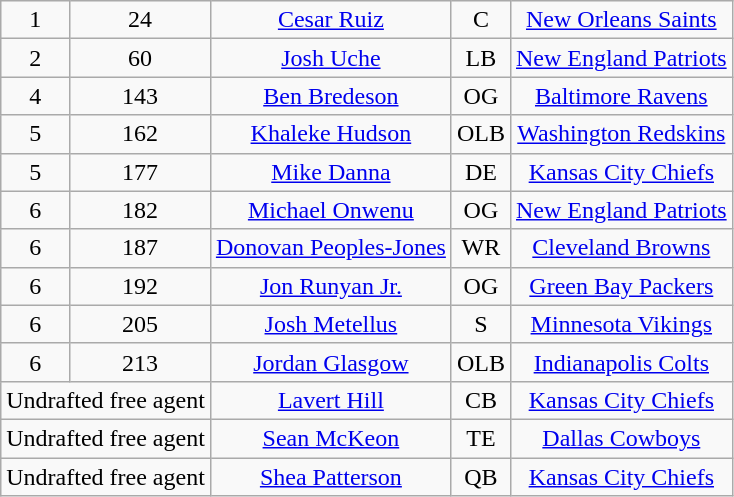<table class="wikitable" style="text-align:center">
<tr>
<td>1</td>
<td>24</td>
<td><a href='#'>Cesar Ruiz</a></td>
<td>C</td>
<td><a href='#'>New Orleans Saints</a></td>
</tr>
<tr>
<td>2</td>
<td>60</td>
<td><a href='#'>Josh Uche</a></td>
<td>LB</td>
<td><a href='#'>New England Patriots</a></td>
</tr>
<tr>
<td>4</td>
<td>143</td>
<td><a href='#'>Ben Bredeson</a></td>
<td>OG</td>
<td><a href='#'>Baltimore Ravens</a></td>
</tr>
<tr>
<td>5</td>
<td>162</td>
<td><a href='#'>Khaleke Hudson</a></td>
<td>OLB</td>
<td><a href='#'>Washington Redskins</a></td>
</tr>
<tr>
<td>5</td>
<td>177</td>
<td><a href='#'>Mike Danna</a></td>
<td>DE</td>
<td><a href='#'>Kansas City Chiefs</a></td>
</tr>
<tr>
<td>6</td>
<td>182</td>
<td><a href='#'>Michael Onwenu</a></td>
<td>OG</td>
<td><a href='#'>New England Patriots</a></td>
</tr>
<tr>
<td>6</td>
<td>187</td>
<td><a href='#'>Donovan Peoples-Jones</a></td>
<td>WR</td>
<td><a href='#'>Cleveland Browns</a></td>
</tr>
<tr>
<td>6</td>
<td>192</td>
<td><a href='#'>Jon Runyan Jr.</a></td>
<td>OG</td>
<td><a href='#'>Green Bay Packers</a></td>
</tr>
<tr>
<td>6</td>
<td>205</td>
<td><a href='#'>Josh Metellus</a></td>
<td>S</td>
<td><a href='#'>Minnesota Vikings</a></td>
</tr>
<tr>
<td>6</td>
<td>213</td>
<td><a href='#'>Jordan Glasgow</a></td>
<td>OLB</td>
<td><a href='#'>Indianapolis Colts</a></td>
</tr>
<tr>
<td colspan=2>Undrafted free agent</td>
<td><a href='#'>Lavert Hill</a></td>
<td>CB</td>
<td><a href='#'>Kansas City Chiefs</a></td>
</tr>
<tr>
<td colspan=2>Undrafted free agent</td>
<td><a href='#'>Sean McKeon</a></td>
<td>TE</td>
<td><a href='#'>Dallas Cowboys</a></td>
</tr>
<tr>
<td colspan=2>Undrafted free agent</td>
<td><a href='#'>Shea Patterson</a></td>
<td>QB</td>
<td><a href='#'>Kansas City Chiefs</a></td>
</tr>
</table>
